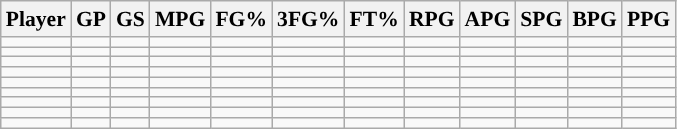<table class="wikitable sortable" style="font-size: 90%">
<tr>
<th>Player</th>
<th>GP</th>
<th>GS</th>
<th>MPG</th>
<th>FG%</th>
<th>3FG%</th>
<th>FT%</th>
<th>RPG</th>
<th>APG</th>
<th>SPG</th>
<th>BPG</th>
<th>PPG</th>
</tr>
<tr>
<td></td>
<td></td>
<td></td>
<td></td>
<td></td>
<td></td>
<td></td>
<td></td>
<td></td>
<td></td>
<td></td>
<td></td>
</tr>
<tr>
<td></td>
<td></td>
<td></td>
<td></td>
<td></td>
<td></td>
<td></td>
<td></td>
<td></td>
<td></td>
<td></td>
<td></td>
</tr>
<tr>
<td></td>
<td></td>
<td></td>
<td></td>
<td></td>
<td></td>
<td></td>
<td></td>
<td></td>
<td></td>
<td></td>
<td></td>
</tr>
<tr>
<td></td>
<td></td>
<td></td>
<td></td>
<td></td>
<td></td>
<td></td>
<td></td>
<td></td>
<td></td>
<td></td>
<td></td>
</tr>
<tr>
<td></td>
<td></td>
<td></td>
<td></td>
<td></td>
<td></td>
<td></td>
<td></td>
<td></td>
<td></td>
<td></td>
<td></td>
</tr>
<tr>
<td></td>
<td></td>
<td></td>
<td></td>
<td></td>
<td></td>
<td></td>
<td></td>
<td></td>
<td></td>
<td></td>
<td></td>
</tr>
<tr>
<td></td>
<td></td>
<td></td>
<td></td>
<td></td>
<td></td>
<td></td>
<td></td>
<td></td>
<td></td>
<td></td>
<td></td>
</tr>
<tr>
<td></td>
<td></td>
<td></td>
<td></td>
<td></td>
<td></td>
<td></td>
<td></td>
<td></td>
<td></td>
<td></td>
<td></td>
</tr>
<tr>
<td></td>
<td></td>
<td></td>
<td></td>
<td></td>
<td></td>
<td></td>
<td></td>
<td></td>
<td></td>
<td></td>
<td></td>
</tr>
</table>
